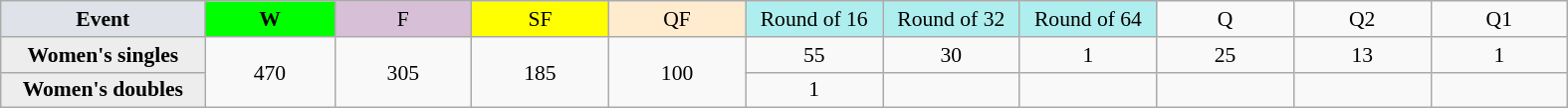<table class=wikitable style=font-size:90%;text-align:center>
<tr>
<td style="width:130px; background:#dfe2e9;"><strong>Event</strong></td>
<td style="width:80px; background:lime;"><strong>W</strong></td>
<td style="width:85px; background:thistle;">F</td>
<td style="width:85px; background:#ff0;">SF</td>
<td style="width:85px; background:#ffebcd;">QF</td>
<td style="width:85px; background:#afeeee;">Round of 16</td>
<td style="width:85px; background:#afeeee;">Round of 32</td>
<td style="width:85px; background:#afeeee;">Round of 64</td>
<td width=85>Q</td>
<td width=85>Q2</td>
<td width=85>Q1</td>
</tr>
<tr>
<th style="background:#ededed;">Women's singles</th>
<td rowspan=2>470</td>
<td rowspan=2>305</td>
<td rowspan=2>185</td>
<td rowspan=2>100</td>
<td>55</td>
<td>30</td>
<td>1</td>
<td>25</td>
<td>13</td>
<td>1</td>
</tr>
<tr>
<th style="background:#ededed;">Women's doubles</th>
<td>1</td>
<td></td>
<td></td>
<td></td>
<td></td>
<td></td>
</tr>
</table>
